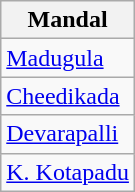<table class="wikitable sortable static-row-numbers static-row-header-hash">
<tr>
<th>Mandal</th>
</tr>
<tr>
<td><a href='#'>Madugula</a></td>
</tr>
<tr>
<td><a href='#'>Cheedikada</a></td>
</tr>
<tr>
<td><a href='#'>Devarapalli</a></td>
</tr>
<tr>
<td><a href='#'>K. Kotapadu</a></td>
</tr>
</table>
